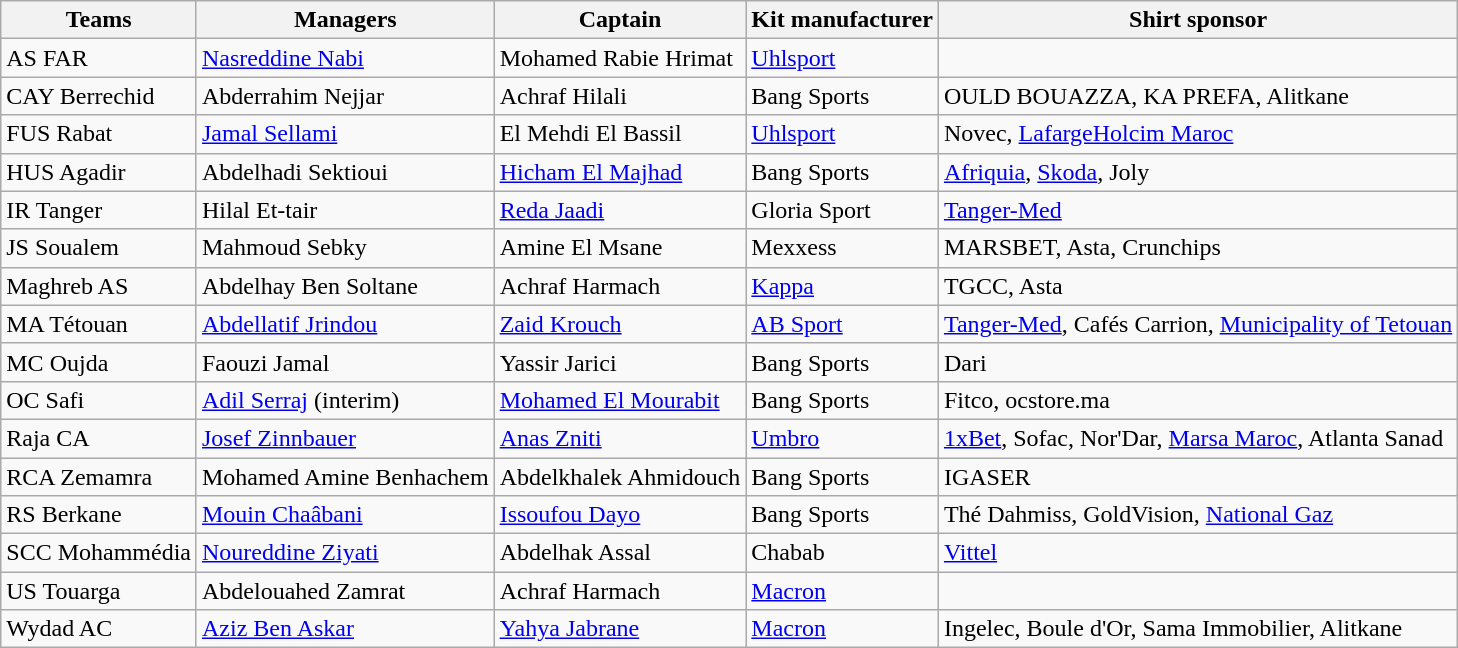<table class="wikitable">
<tr>
<th>Teams</th>
<th>Managers</th>
<th>Captain</th>
<th>Kit manufacturer</th>
<th>Shirt sponsor</th>
</tr>
<tr>
<td>AS FAR</td>
<td> <a href='#'>Nasreddine Nabi</a></td>
<td> Mohamed Rabie Hrimat</td>
<td> <a href='#'>Uhlsport</a></td>
<td></td>
</tr>
<tr>
<td>CAY Berrechid</td>
<td> Abderrahim Nejjar</td>
<td> Achraf Hilali</td>
<td> Bang Sports</td>
<td>OULD BOUAZZA, KA PREFA, Alitkane</td>
</tr>
<tr>
<td>FUS Rabat</td>
<td> <a href='#'>Jamal Sellami</a></td>
<td> El Mehdi El Bassil</td>
<td> <a href='#'>Uhlsport</a></td>
<td>Novec, <a href='#'>LafargeHolcim Maroc</a></td>
</tr>
<tr>
<td>HUS Agadir</td>
<td> Abdelhadi Sektioui</td>
<td> <a href='#'>Hicham El Majhad</a></td>
<td> Bang Sports</td>
<td><a href='#'>Afriquia</a>, <a href='#'>Skoda</a>, Joly</td>
</tr>
<tr>
<td>IR Tanger</td>
<td> Hilal Et-tair</td>
<td> <a href='#'>Reda Jaadi</a></td>
<td> Gloria Sport</td>
<td><a href='#'>Tanger-Med</a></td>
</tr>
<tr>
<td>JS Soualem</td>
<td> Mahmoud Sebky</td>
<td> Amine El Msane</td>
<td> Mexxess</td>
<td>MARSBET, Asta, Crunchips</td>
</tr>
<tr>
<td>Maghreb AS</td>
<td> Abdelhay Ben Soltane</td>
<td> Achraf Harmach</td>
<td> <a href='#'>Kappa</a></td>
<td>TGCC, Asta</td>
</tr>
<tr>
<td>MA Tétouan</td>
<td> <a href='#'>Abdellatif Jrindou</a></td>
<td> <a href='#'>Zaid Krouch</a></td>
<td> <a href='#'>AB Sport</a></td>
<td><a href='#'>Tanger-Med</a>, Cafés Carrion, <a href='#'>Municipality of Tetouan</a></td>
</tr>
<tr>
<td>MC Oujda</td>
<td> Faouzi Jamal</td>
<td> Yassir Jarici</td>
<td> Bang Sports</td>
<td>Dari</td>
</tr>
<tr>
<td>OC Safi</td>
<td> <a href='#'>Adil Serraj</a> (interim)</td>
<td> <a href='#'>Mohamed El Mourabit</a></td>
<td> Bang Sports</td>
<td>Fitco, ocstore.ma</td>
</tr>
<tr>
<td>Raja CA</td>
<td> <a href='#'>Josef Zinnbauer</a></td>
<td> <a href='#'>Anas Zniti</a></td>
<td> <a href='#'>Umbro</a></td>
<td><a href='#'>1xBet</a>, Sofac, Nor'Dar, <a href='#'>Marsa Maroc</a>, Atlanta Sanad</td>
</tr>
<tr>
<td>RCA Zemamra</td>
<td> Mohamed Amine Benhachem</td>
<td> Abdelkhalek Ahmidouch</td>
<td> Bang Sports</td>
<td>IGASER</td>
</tr>
<tr>
<td>RS Berkane</td>
<td> <a href='#'>Mouin Chaâbani</a></td>
<td> <a href='#'>Issoufou Dayo</a></td>
<td> Bang Sports</td>
<td>Thé Dahmiss, GoldVision, <a href='#'>National Gaz</a></td>
</tr>
<tr>
<td>SCC Mohammédia</td>
<td> <a href='#'>Noureddine Ziyati</a></td>
<td> Abdelhak Assal</td>
<td> Chabab</td>
<td><a href='#'>Vittel</a></td>
</tr>
<tr>
<td>US Touarga</td>
<td> Abdelouahed Zamrat</td>
<td> Achraf Harmach</td>
<td> <a href='#'>Macron</a></td>
<td></td>
</tr>
<tr>
<td>Wydad AC</td>
<td> <a href='#'>Aziz Ben Askar</a></td>
<td> <a href='#'>Yahya Jabrane</a></td>
<td> <a href='#'>Macron</a></td>
<td>Ingelec, Boule d'Or, Sama Immobilier, Alitkane</td>
</tr>
</table>
